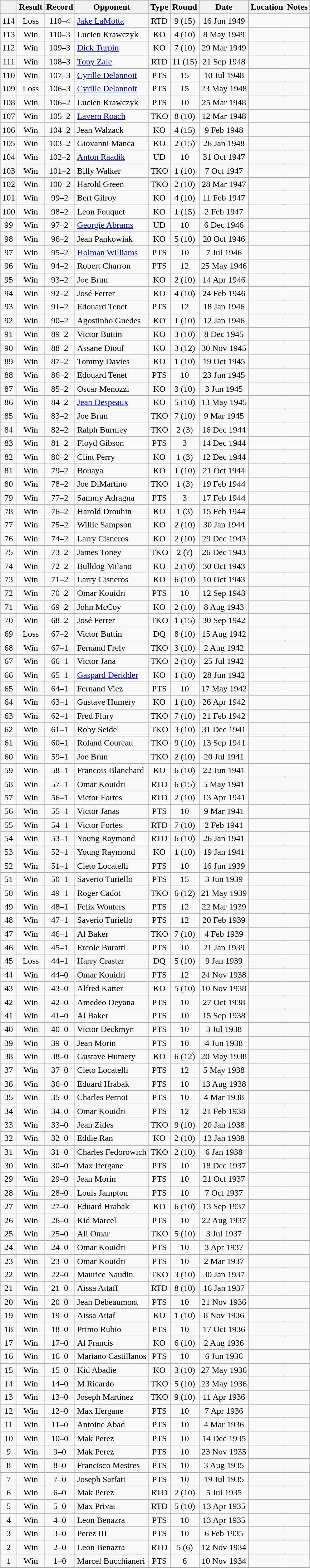<table class="wikitable" style="text-align:center">
<tr>
<th></th>
<th>Result</th>
<th>Record</th>
<th>Opponent</th>
<th>Type</th>
<th>Round</th>
<th>Date</th>
<th>Location</th>
<th>Notes</th>
</tr>
<tr>
<td>114</td>
<td>Loss</td>
<td>110–4</td>
<td style="text-align:left;"><a href='#'>Jake LaMotta</a></td>
<td>RTD</td>
<td>9 (15)</td>
<td>16 Jun 1949</td>
<td style="text-align:left;"></td>
<td style="text-align:left;"></td>
</tr>
<tr>
<td>113</td>
<td>Win</td>
<td>110–3</td>
<td style="text-align:left;">Lucien Krawczyk</td>
<td>KO</td>
<td>4 (10)</td>
<td>8 May 1949</td>
<td style="text-align:left;"></td>
<td></td>
</tr>
<tr>
<td>112</td>
<td>Win</td>
<td>109–3</td>
<td style="text-align:left;"><a href='#'>Dick Turpin</a></td>
<td>KO</td>
<td>7 (10)</td>
<td>29 Mar 1949</td>
<td style="text-align:left;"></td>
<td></td>
</tr>
<tr>
<td>111</td>
<td>Win</td>
<td>108–3</td>
<td style="text-align:left;"><a href='#'>Tony Zale</a></td>
<td>RTD</td>
<td>11 (15)</td>
<td>21 Sep 1948</td>
<td style="text-align:left;"></td>
<td style="text-align:left;"></td>
</tr>
<tr>
<td>110</td>
<td>Win</td>
<td>107–3</td>
<td style="text-align:left;"><a href='#'>Cyrille Delannoit</a></td>
<td>PTS</td>
<td>15</td>
<td>10 Jul 1948</td>
<td style="text-align:left;"></td>
<td style="text-align:left;"></td>
</tr>
<tr>
<td>109</td>
<td>Loss</td>
<td>106–3</td>
<td style="text-align:left;"><a href='#'>Cyrille Delannoit</a></td>
<td>PTS</td>
<td>15</td>
<td>23 May 1948</td>
<td style="text-align:left;"></td>
<td style="text-align:left;"></td>
</tr>
<tr>
<td>108</td>
<td>Win</td>
<td>106–2</td>
<td style="text-align:left;">Lucien Krawczyk</td>
<td>PTS</td>
<td>10</td>
<td>25 Mar 1948</td>
<td style="text-align:left;"></td>
<td></td>
</tr>
<tr>
<td>107</td>
<td>Win</td>
<td>105–2</td>
<td style="text-align:left;"><a href='#'>Lavern Roach</a></td>
<td>TKO</td>
<td>8 (10)</td>
<td>12 Mar 1948</td>
<td style="text-align:left;"></td>
<td></td>
</tr>
<tr>
<td>106</td>
<td>Win</td>
<td>104–2</td>
<td style="text-align:left;">Jean Walzack</td>
<td>KO</td>
<td>4 (15)</td>
<td>9 Feb 1948</td>
<td style="text-align:left;"></td>
<td style="text-align:left;"></td>
</tr>
<tr>
<td>105</td>
<td>Win</td>
<td>103–2</td>
<td style="text-align:left;">Giovanni Manca</td>
<td>KO</td>
<td>2 (15)</td>
<td>26 Jan 1948</td>
<td style="text-align:left;"></td>
<td style="text-align:left;"></td>
</tr>
<tr>
<td>104</td>
<td>Win</td>
<td>102–2</td>
<td style="text-align:left;"><a href='#'>Anton Raadik</a></td>
<td>UD</td>
<td>10</td>
<td>31 Oct 1947</td>
<td style="text-align:left;"></td>
<td></td>
</tr>
<tr>
<td>103</td>
<td>Win</td>
<td>101–2</td>
<td style="text-align:left;">Billy Walker</td>
<td>TKO</td>
<td>1 (10)</td>
<td>7 Oct 1947</td>
<td style="text-align:left;"></td>
<td></td>
</tr>
<tr>
<td>102</td>
<td>Win</td>
<td>100–2</td>
<td style="text-align:left;">Harold Green</td>
<td>TKO</td>
<td>2 (10)</td>
<td>28 Mar 1947</td>
<td style="text-align:left;"></td>
<td></td>
</tr>
<tr>
<td>101</td>
<td>Win</td>
<td>99–2</td>
<td style="text-align:left;">Bert Gilroy</td>
<td>KO</td>
<td>4 (10)</td>
<td>11 Feb 1947</td>
<td style="text-align:left;"></td>
<td></td>
</tr>
<tr>
<td>100</td>
<td>Win</td>
<td>98–2</td>
<td style="text-align:left;">Leon Fouquet</td>
<td>KO</td>
<td>1 (15)</td>
<td>2 Feb 1947</td>
<td style="text-align:left;"></td>
<td style="text-align:left;"></td>
</tr>
<tr>
<td>99</td>
<td>Win</td>
<td>97–2</td>
<td style="text-align:left;"><a href='#'>Georgie Abrams</a></td>
<td>UD</td>
<td>10</td>
<td>6 Dec 1946</td>
<td style="text-align:left;"></td>
<td></td>
</tr>
<tr>
<td>98</td>
<td>Win</td>
<td>96–2</td>
<td style="text-align:left;">Jean Pankowiak</td>
<td>KO</td>
<td>5 (10)</td>
<td>20 Oct 1946</td>
<td style="text-align:left;"></td>
<td></td>
</tr>
<tr>
<td>97</td>
<td>Win</td>
<td>95–2</td>
<td style="text-align:left;"><a href='#'>Holman Williams</a></td>
<td>PTS</td>
<td>10</td>
<td>7 Jul 1946</td>
<td style="text-align:left;"></td>
<td></td>
</tr>
<tr>
<td>96</td>
<td>Win</td>
<td>94–2</td>
<td style="text-align:left;">Robert Charron</td>
<td>PTS</td>
<td>12</td>
<td>25 May 1946</td>
<td style="text-align:left;"></td>
<td></td>
</tr>
<tr>
<td>95</td>
<td>Win</td>
<td>93–2</td>
<td style="text-align:left;">Joe Brun</td>
<td>KO</td>
<td>2 (10)</td>
<td>14 Apr 1946</td>
<td style="text-align:left;"></td>
<td></td>
</tr>
<tr>
<td>94</td>
<td>Win</td>
<td>92–2</td>
<td style="text-align:left;">José Ferrer</td>
<td>KO</td>
<td>4 (10)</td>
<td>24 Feb 1946</td>
<td style="text-align:left;"></td>
<td></td>
</tr>
<tr>
<td>93</td>
<td>Win</td>
<td>91–2</td>
<td style="text-align:left;">Edouard Tenet</td>
<td>PTS</td>
<td>12</td>
<td>18 Jan 1946</td>
<td style="text-align:left;"></td>
<td></td>
</tr>
<tr>
<td>92</td>
<td>Win</td>
<td>90–2</td>
<td style="text-align:left;">Agostinho Guedes</td>
<td>KO</td>
<td>1 (10)</td>
<td>12 Jan 1946</td>
<td style="text-align:left;"></td>
<td></td>
</tr>
<tr>
<td>91</td>
<td>Win</td>
<td>89–2</td>
<td style="text-align:left;">Victor Buttin</td>
<td>KO</td>
<td>3 (10)</td>
<td>8 Dec 1945</td>
<td style="text-align:left;"></td>
<td></td>
</tr>
<tr>
<td>90</td>
<td>Win</td>
<td>88–2</td>
<td style="text-align:left;">Assane Diouf</td>
<td>KO</td>
<td>3 (12)</td>
<td>30 Nov 1945</td>
<td style="text-align:left;"></td>
<td></td>
</tr>
<tr>
<td>89</td>
<td>Win</td>
<td>87–2</td>
<td style="text-align:left;">Tommy Davies</td>
<td>KO</td>
<td>1 (10)</td>
<td>19 Oct 1945</td>
<td style="text-align:left;"></td>
<td></td>
</tr>
<tr>
<td>88</td>
<td>Win</td>
<td>86–2</td>
<td style="text-align:left;">Edouard Tenet</td>
<td>PTS</td>
<td>10</td>
<td>23 Jun 1945</td>
<td style="text-align:left;"></td>
<td></td>
</tr>
<tr>
<td>87</td>
<td>Win</td>
<td>85–2</td>
<td style="text-align:left;">Oscar Menozzi</td>
<td>KO</td>
<td>3 (10)</td>
<td>3 Jun 1945</td>
<td style="text-align:left;"></td>
<td></td>
</tr>
<tr>
<td>86</td>
<td>Win</td>
<td>84–2</td>
<td style="text-align:left;"><a href='#'>Jean Despeaux</a></td>
<td>KO</td>
<td>5 (10)</td>
<td>13 May 1945</td>
<td style="text-align:left;"></td>
<td></td>
</tr>
<tr>
<td>85</td>
<td>Win</td>
<td>83–2</td>
<td style="text-align:left;">Joe Brun</td>
<td>TKO</td>
<td>7 (10)</td>
<td>9 Mar 1945</td>
<td style="text-align:left;"></td>
<td></td>
</tr>
<tr>
<td>84</td>
<td>Win</td>
<td>82–2</td>
<td style="text-align:left;">Ralph Burnley</td>
<td>TKO</td>
<td>2 (3)</td>
<td>16 Dec 1944</td>
<td style="text-align:left;"></td>
<td></td>
</tr>
<tr>
<td>83</td>
<td>Win</td>
<td>81–2</td>
<td style="text-align:left;">Floyd Gibson</td>
<td>PTS</td>
<td>3</td>
<td>14 Dec 1944</td>
<td style="text-align:left;"></td>
<td></td>
</tr>
<tr>
<td>82</td>
<td>Win</td>
<td>80–2</td>
<td style="text-align:left;">Clint Perry</td>
<td>KO</td>
<td>1 (3)</td>
<td>12 Dec 1944</td>
<td style="text-align:left;"></td>
<td></td>
</tr>
<tr>
<td>81</td>
<td>Win</td>
<td>79–2</td>
<td style="text-align:left;">Bouaya</td>
<td>KO</td>
<td>1 (10)</td>
<td>21 Oct 1944</td>
<td style="text-align:left;"></td>
<td></td>
</tr>
<tr>
<td>80</td>
<td>Win</td>
<td>78–2</td>
<td style="text-align:left;">Joe DiMartino</td>
<td>TKO</td>
<td>1 (3)</td>
<td>19 Feb 1944</td>
<td style="text-align:left;"></td>
<td></td>
</tr>
<tr>
<td>79</td>
<td>Win</td>
<td>77–2</td>
<td style="text-align:left;">Sammy Adragna</td>
<td>PTS</td>
<td>3</td>
<td>17 Feb 1944</td>
<td style="text-align:left;"></td>
<td></td>
</tr>
<tr>
<td>78</td>
<td>Win</td>
<td>76–2</td>
<td style="text-align:left;">Harold Drouhin</td>
<td>KO</td>
<td>1 (3)</td>
<td>15 Feb 1944</td>
<td style="text-align:left;"></td>
<td></td>
</tr>
<tr>
<td>77</td>
<td>Win</td>
<td>75–2</td>
<td style="text-align:left;">Willie Sampson</td>
<td>KO</td>
<td>2 (10)</td>
<td>30 Jan 1944</td>
<td style="text-align:left;"></td>
<td></td>
</tr>
<tr>
<td>76</td>
<td>Win</td>
<td>74–2</td>
<td style="text-align:left;">Larry Cisneros</td>
<td>KO</td>
<td>2 (10)</td>
<td>29 Dec 1943</td>
<td style="text-align:left;"></td>
<td></td>
</tr>
<tr>
<td>75</td>
<td>Win</td>
<td>73–2</td>
<td style="text-align:left;">James Toney</td>
<td>TKO</td>
<td>2 (?)</td>
<td>26 Dec 1943</td>
<td style="text-align:left;"></td>
<td></td>
</tr>
<tr>
<td>74</td>
<td>Win</td>
<td>72–2</td>
<td style="text-align:left;">Bulldog Milano</td>
<td>KO</td>
<td>2 (10)</td>
<td>30 Oct 1943</td>
<td style="text-align:left;"></td>
<td></td>
</tr>
<tr>
<td>73</td>
<td>Win</td>
<td>71–2</td>
<td style="text-align:left;">Larry Cisneros</td>
<td>KO</td>
<td>6 (10)</td>
<td>10 Oct 1943</td>
<td style="text-align:left;"></td>
<td></td>
</tr>
<tr>
<td>72</td>
<td>Win</td>
<td>70–2</td>
<td style="text-align:left;">Omar Kouidri</td>
<td>PTS</td>
<td>10</td>
<td>12 Sep 1943</td>
<td style="text-align:left;"></td>
<td></td>
</tr>
<tr>
<td>71</td>
<td>Win</td>
<td>69–2</td>
<td style="text-align:left;">John McCoy</td>
<td>KO</td>
<td>2 (10)</td>
<td>8 Aug 1943</td>
<td style="text-align:left;"></td>
<td></td>
</tr>
<tr>
<td>70</td>
<td>Win</td>
<td>68–2</td>
<td style="text-align:left;">José Ferrer</td>
<td>TKO</td>
<td>1 (15)</td>
<td>30 Sep 1942</td>
<td style="text-align:left;"></td>
<td style="text-align:left;"></td>
</tr>
<tr>
<td>69</td>
<td>Loss</td>
<td>67–2</td>
<td style="text-align:left;">Victor Buttin</td>
<td>DQ</td>
<td>8 (10)</td>
<td>15 Aug 1942</td>
<td style="text-align:left;"></td>
<td style="text-align:left;"></td>
</tr>
<tr>
<td>68</td>
<td>Win</td>
<td>67–1</td>
<td style="text-align:left;">Fernand Frely</td>
<td>TKO</td>
<td>3 (10)</td>
<td>2 Aug 1942</td>
<td style="text-align:left;"></td>
<td></td>
</tr>
<tr>
<td>67</td>
<td>Win</td>
<td>66–1</td>
<td style="text-align:left;">Victor Jana</td>
<td>TKO</td>
<td>2 (10)</td>
<td>25 Jul 1942</td>
<td style="text-align:left;"></td>
<td></td>
</tr>
<tr>
<td>66</td>
<td>Win</td>
<td>65–1</td>
<td style="text-align:left;"><a href='#'>Gaspard Deridder</a></td>
<td>KO</td>
<td>1 (10)</td>
<td>28 Jun 1942</td>
<td style="text-align:left;"></td>
<td></td>
</tr>
<tr>
<td>65</td>
<td>Win</td>
<td>64–1</td>
<td style="text-align:left;">Fernand Viez</td>
<td>PTS</td>
<td>10</td>
<td>17 May 1942</td>
<td style="text-align:left;"></td>
<td></td>
</tr>
<tr>
<td>64</td>
<td>Win</td>
<td>63–1</td>
<td style="text-align:left;">Gustave Humery</td>
<td>KO</td>
<td>1 (10)</td>
<td>26 Apr 1942</td>
<td style="text-align:left;"></td>
<td></td>
</tr>
<tr>
<td>63</td>
<td>Win</td>
<td>62–1</td>
<td style="text-align:left;">Fred Flury</td>
<td>TKO</td>
<td>7 (10)</td>
<td>21 Feb 1942</td>
<td style="text-align:left;"></td>
<td></td>
</tr>
<tr>
<td>62</td>
<td>Win</td>
<td>61–1</td>
<td style="text-align:left;">Roby Seidel</td>
<td>TKO</td>
<td>3 (10)</td>
<td>31 Dec 1941</td>
<td style="text-align:left;"></td>
<td></td>
</tr>
<tr>
<td>61</td>
<td>Win</td>
<td>60–1</td>
<td style="text-align:left;">Roland Coureau</td>
<td>TKO</td>
<td>9 (10)</td>
<td>13 Sep 1941</td>
<td style="text-align:left;"></td>
<td></td>
</tr>
<tr>
<td>60</td>
<td>Win</td>
<td>59–1</td>
<td style="text-align:left;">Joe Brun</td>
<td>TKO</td>
<td>2 (10)</td>
<td>20 Jul 1941</td>
<td style="text-align:left;"></td>
<td></td>
</tr>
<tr>
<td>59</td>
<td>Win</td>
<td>58–1</td>
<td style="text-align:left;">Francois Blanchard</td>
<td>KO</td>
<td>6 (10)</td>
<td>22 Jun 1941</td>
<td style="text-align:left;"></td>
<td></td>
</tr>
<tr>
<td>58</td>
<td>Win</td>
<td>57–1</td>
<td style="text-align:left;">Omar Kouidri</td>
<td>RTD</td>
<td>6 (15)</td>
<td>5 May 1941</td>
<td style="text-align:left;"></td>
<td style="text-align:left;"></td>
</tr>
<tr>
<td>57</td>
<td>Win</td>
<td>56–1</td>
<td style="text-align:left;">Victor Fortes</td>
<td>RTD</td>
<td>2 (10)</td>
<td>13 Apr 1941</td>
<td style="text-align:left;"></td>
<td></td>
</tr>
<tr>
<td>56</td>
<td>Win</td>
<td>55–1</td>
<td style="text-align:left;">Victor Janas</td>
<td>PTS</td>
<td>10</td>
<td>9 Mar 1941</td>
<td style="text-align:left;"></td>
<td></td>
</tr>
<tr>
<td>55</td>
<td>Win</td>
<td>54–1</td>
<td style="text-align:left;">Victor Fortes</td>
<td>RTD</td>
<td>7 (10)</td>
<td>2 Feb 1941</td>
<td style="text-align:left;"></td>
<td></td>
</tr>
<tr>
<td>54</td>
<td>Win</td>
<td>53–1</td>
<td style="text-align:left;">Young Raymond</td>
<td>RTD</td>
<td>6 (10)</td>
<td>26 Jan 1941</td>
<td style="text-align:left;"></td>
<td></td>
</tr>
<tr>
<td>53</td>
<td>Win</td>
<td>52–1</td>
<td style="text-align:left;">Young Raymond</td>
<td>KO</td>
<td>1 (10)</td>
<td>19 Jan 1941</td>
<td style="text-align:left;"></td>
<td></td>
</tr>
<tr>
<td>52</td>
<td>Win</td>
<td>51–1</td>
<td style="text-align:left;">Cleto Locatelli</td>
<td>PTS</td>
<td>10</td>
<td>16 Jun 1939</td>
<td style="text-align:left;"></td>
<td></td>
</tr>
<tr>
<td>51</td>
<td>Win</td>
<td>50–1</td>
<td style="text-align:left;">Saverio Turiello</td>
<td>PTS</td>
<td>15</td>
<td>3 Jun 1939</td>
<td style="text-align:left;"></td>
<td style="text-align:left;"></td>
</tr>
<tr>
<td>50</td>
<td>Win</td>
<td>49–1</td>
<td style="text-align:left;">Roger Cadot</td>
<td>TKO</td>
<td>6 (12)</td>
<td>21 May 1939</td>
<td style="text-align:left;"></td>
<td></td>
</tr>
<tr>
<td>49</td>
<td>Win</td>
<td>48–1</td>
<td style="text-align:left;">Felix Wouters</td>
<td>PTS</td>
<td>12</td>
<td>22 Mar 1939</td>
<td style="text-align:left;"></td>
<td></td>
</tr>
<tr>
<td>48</td>
<td>Win</td>
<td>47–1</td>
<td style="text-align:left;">Saverio Turiello</td>
<td>PTS</td>
<td>12</td>
<td>20 Feb 1939</td>
<td style="text-align:left;"></td>
<td></td>
</tr>
<tr>
<td>47</td>
<td>Win</td>
<td>46–1</td>
<td style="text-align:left;">Al Baker</td>
<td>TKO</td>
<td>7 (10)</td>
<td>4 Feb 1939</td>
<td style="text-align:left;"></td>
<td></td>
</tr>
<tr>
<td>46</td>
<td>Win</td>
<td>45–1</td>
<td style="text-align:left;">Ercole Buratti</td>
<td>PTS</td>
<td>10</td>
<td>21 Jan 1939</td>
<td style="text-align:left;"></td>
<td></td>
</tr>
<tr>
<td>45</td>
<td>Loss</td>
<td>44–1</td>
<td style="text-align:left;">Harry Craster</td>
<td>DQ</td>
<td>5 (10)</td>
<td>9 Jan 1939</td>
<td style="text-align:left;"></td>
<td style="text-align:left;"></td>
</tr>
<tr>
<td>44</td>
<td>Win</td>
<td>44–0</td>
<td style="text-align:left;">Omar Kouidri</td>
<td>PTS</td>
<td>12</td>
<td>24 Nov 1938</td>
<td style="text-align:left;"></td>
<td></td>
</tr>
<tr>
<td>43</td>
<td>Win</td>
<td>43–0</td>
<td style="text-align:left;">Alfred Katter</td>
<td>KO</td>
<td>5 (10)</td>
<td>10 Nov 1938</td>
<td style="text-align:left;"></td>
<td></td>
</tr>
<tr>
<td>42</td>
<td>Win</td>
<td>42–0</td>
<td style="text-align:left;">Amedeo Deyana</td>
<td>PTS</td>
<td>10</td>
<td>27 Oct 1938</td>
<td style="text-align:left;"></td>
<td></td>
</tr>
<tr>
<td>41</td>
<td>Win</td>
<td>41–0</td>
<td style="text-align:left;">Al Baker</td>
<td>PTS</td>
<td>10</td>
<td>15 Sep 1938</td>
<td style="text-align:left;"></td>
<td></td>
</tr>
<tr>
<td>40</td>
<td>Win</td>
<td>40–0</td>
<td style="text-align:left;">Victor Deckmyn</td>
<td>PTS</td>
<td>10</td>
<td>3 Jul 1938</td>
<td style="text-align:left;"></td>
<td></td>
</tr>
<tr>
<td>39</td>
<td>Win</td>
<td>39–0</td>
<td style="text-align:left;">Jean Morin</td>
<td>PTS</td>
<td>10</td>
<td>4 Jun 1938</td>
<td style="text-align:left;"></td>
<td></td>
</tr>
<tr>
<td>38</td>
<td>Win</td>
<td>38–0</td>
<td style="text-align:left;">Gustave Humery</td>
<td>KO</td>
<td>6 (12)</td>
<td>20 May 1938</td>
<td style="text-align:left;"></td>
<td></td>
</tr>
<tr>
<td>37</td>
<td>Win</td>
<td>37–0</td>
<td style="text-align:left;">Cleto Locatelli</td>
<td>PTS</td>
<td>12</td>
<td>5 May 1938</td>
<td style="text-align:left;"></td>
<td></td>
</tr>
<tr>
<td>36</td>
<td>Win</td>
<td>36–0</td>
<td style="text-align:left;">Eduard Hrabak</td>
<td>PTS</td>
<td>10</td>
<td>13 Aug 1938</td>
<td style="text-align:left;"></td>
<td></td>
</tr>
<tr>
<td>35</td>
<td>Win</td>
<td>35–0</td>
<td style="text-align:left;">Charles Pernot</td>
<td>PTS</td>
<td>10</td>
<td>4 Mar 1938</td>
<td style="text-align:left;"></td>
<td></td>
</tr>
<tr>
<td>34</td>
<td>Win</td>
<td>34–0</td>
<td style="text-align:left;">Omar Kouidri</td>
<td>PTS</td>
<td>12</td>
<td>21 Feb 1938</td>
<td style="text-align:left;"></td>
<td></td>
</tr>
<tr>
<td>33</td>
<td>Win</td>
<td>33–0</td>
<td style="text-align:left;">Jean Zides</td>
<td>TKO</td>
<td>9 (10)</td>
<td>20 Jan 1938</td>
<td style="text-align:left;"></td>
<td></td>
</tr>
<tr>
<td>32</td>
<td>Win</td>
<td>32–0</td>
<td style="text-align:left;">Eddie Ran</td>
<td>KO</td>
<td>2 (10)</td>
<td>13 Jan 1938</td>
<td style="text-align:left;"></td>
<td></td>
</tr>
<tr>
<td>31</td>
<td>Win</td>
<td>31–0</td>
<td style="text-align:left;">Charles Fedorowich</td>
<td>TKO</td>
<td>2 (10)</td>
<td>6 Jan 1938</td>
<td style="text-align:left;"></td>
<td></td>
</tr>
<tr>
<td>30</td>
<td>Win</td>
<td>30–0</td>
<td style="text-align:left;">Max Ifergane</td>
<td>PTS</td>
<td>10</td>
<td>18 Dec 1937</td>
<td style="text-align:left;"></td>
<td></td>
</tr>
<tr>
<td>29</td>
<td>Win</td>
<td>29–0</td>
<td style="text-align:left;">Jean Morin</td>
<td>PTS</td>
<td>10</td>
<td>21 Oct 1937</td>
<td style="text-align:left;"></td>
<td></td>
</tr>
<tr>
<td>28</td>
<td>Win</td>
<td>28–0</td>
<td style="text-align:left;">Louis Jampton</td>
<td>PTS</td>
<td>10</td>
<td>7 Oct 1937</td>
<td style="text-align:left;"></td>
<td></td>
</tr>
<tr>
<td>27</td>
<td>Win</td>
<td>27–0</td>
<td style="text-align:left;">Eduard Hrabak</td>
<td>KO</td>
<td>6 (10)</td>
<td>13 Sep 1937</td>
<td style="text-align:left;"></td>
<td></td>
</tr>
<tr>
<td>26</td>
<td>Win</td>
<td>26–0</td>
<td style="text-align:left;">Kid Marcel</td>
<td>PTS</td>
<td>10</td>
<td>22 Aug 1937</td>
<td style="text-align:left;"></td>
<td></td>
</tr>
<tr>
<td>25</td>
<td>Win</td>
<td>25–0</td>
<td style="text-align:left;">Ali Omar</td>
<td>TKO</td>
<td>5 (10)</td>
<td>3 Jul 1937</td>
<td style="text-align:left;"></td>
<td></td>
</tr>
<tr>
<td>24</td>
<td>Win</td>
<td>24–0</td>
<td style="text-align:left;">Omar Kouidri</td>
<td>PTS</td>
<td>10</td>
<td>3 Apr 1937</td>
<td style="text-align:left;"></td>
<td></td>
</tr>
<tr>
<td>23</td>
<td>Win</td>
<td>23–0</td>
<td style="text-align:left;">Omar Kouidri</td>
<td>PTS</td>
<td>10</td>
<td>2 Mar 1937</td>
<td style="text-align:left;"></td>
<td></td>
</tr>
<tr>
<td>22</td>
<td>Win</td>
<td>22–0</td>
<td style="text-align:left;">Maurice Naudin</td>
<td>TKO</td>
<td>3 (10)</td>
<td>30 Jan 1937</td>
<td style="text-align:left;"></td>
<td></td>
</tr>
<tr>
<td>21</td>
<td>Win</td>
<td>21–0</td>
<td style="text-align:left;">Aissa Attaff</td>
<td>RTD</td>
<td>8 (10)</td>
<td>16 Jan 1937</td>
<td style="text-align:left;"></td>
<td></td>
</tr>
<tr>
<td>20</td>
<td>Win</td>
<td>20–0</td>
<td style="text-align:left;">Jean Debeaumont</td>
<td>PTS</td>
<td>10</td>
<td>21 Nov 1936</td>
<td style="text-align:left;"></td>
<td></td>
</tr>
<tr>
<td>19</td>
<td>Win</td>
<td>19–0</td>
<td style="text-align:left;">Aissa Attaf</td>
<td>KO</td>
<td>1 (10)</td>
<td>8 Nov 1936</td>
<td style="text-align:left;"></td>
<td></td>
</tr>
<tr>
<td>18</td>
<td>Win</td>
<td>18–0</td>
<td style="text-align:left;">Primo Rubio</td>
<td>PTS</td>
<td>10</td>
<td>17 Oct 1936</td>
<td style="text-align:left;"></td>
<td></td>
</tr>
<tr>
<td>17</td>
<td>Win</td>
<td>17–0</td>
<td style="text-align:left;">Al Francis</td>
<td>KO</td>
<td>6 (10)</td>
<td>2 Aug 1936</td>
<td style="text-align:left;"></td>
<td></td>
</tr>
<tr>
<td>16</td>
<td>Win</td>
<td>16–0</td>
<td style="text-align:left;">Mariano Castillanos</td>
<td>PTS</td>
<td>10</td>
<td>6 Jun 1936</td>
<td style="text-align:left;"></td>
<td></td>
</tr>
<tr>
<td>15</td>
<td>Win</td>
<td>15–0</td>
<td style="text-align:left;">Kid Abadie</td>
<td>KO</td>
<td>3 (10)</td>
<td>27 May 1936</td>
<td style="text-align:left;"></td>
<td></td>
</tr>
<tr>
<td>14</td>
<td>Win</td>
<td>14–0</td>
<td style="text-align:left;">M Ricardo</td>
<td>TKO</td>
<td>5 (10)</td>
<td>23 May 1936</td>
<td style="text-align:left;"></td>
<td></td>
</tr>
<tr>
<td>13</td>
<td>Win</td>
<td>13–0</td>
<td style="text-align:left;">Joseph Martinez</td>
<td>TKO</td>
<td>9 (10)</td>
<td>11 Apr 1936</td>
<td style="text-align:left;"></td>
<td></td>
</tr>
<tr>
<td>12</td>
<td>Win</td>
<td>12–0</td>
<td style="text-align:left;">Max Ifergane</td>
<td>PTS</td>
<td>10</td>
<td>7 Apr 1936</td>
<td style="text-align:left;"></td>
<td></td>
</tr>
<tr>
<td>11</td>
<td>Win</td>
<td>11–0</td>
<td style="text-align:left;">Antoine Abad</td>
<td>PTS</td>
<td>10</td>
<td>4 Mar 1936</td>
<td style="text-align:left;"></td>
<td></td>
</tr>
<tr>
<td>10</td>
<td>Win</td>
<td>10–0</td>
<td style="text-align:left;">Mak Perez</td>
<td>PTS</td>
<td>10</td>
<td>14 Dec 1935</td>
<td style="text-align:left;"></td>
<td></td>
</tr>
<tr>
<td>9</td>
<td>Win</td>
<td>9–0</td>
<td style="text-align:left;">Mak Perez</td>
<td>PTS</td>
<td>10</td>
<td>23 Nov 1935</td>
<td style="text-align:left;"></td>
<td></td>
</tr>
<tr>
<td>8</td>
<td>Win</td>
<td>8–0</td>
<td style="text-align:left;">Francisco Mestres</td>
<td>PTS</td>
<td>10</td>
<td>3 Aug 1935</td>
<td style="text-align:left;"></td>
<td></td>
</tr>
<tr>
<td>7</td>
<td>Win</td>
<td>7–0</td>
<td style="text-align:left;">Joseph Sarfati</td>
<td>PTS</td>
<td>10</td>
<td>19 Jul 1935</td>
<td style="text-align:left;"></td>
<td></td>
</tr>
<tr>
<td>6</td>
<td>Win</td>
<td>6–0</td>
<td style="text-align:left;">Mak Perez</td>
<td>RTD</td>
<td>2 (10)</td>
<td>5 Jul 1935</td>
<td style="text-align:left;"></td>
<td></td>
</tr>
<tr>
<td>5</td>
<td>Win</td>
<td>5–0</td>
<td style="text-align:left;">Max Privat</td>
<td>RTD</td>
<td>5 (10)</td>
<td>13 Apr 1935</td>
<td style="text-align:left;"></td>
<td></td>
</tr>
<tr>
<td>4</td>
<td>Win</td>
<td>4–0</td>
<td style="text-align:left;">Leon Benazra</td>
<td>PTS</td>
<td>10</td>
<td>13 Apr 1935</td>
<td style="text-align:left;"></td>
<td></td>
</tr>
<tr>
<td>3</td>
<td>Win</td>
<td>3–0</td>
<td style="text-align:left;">Perez III</td>
<td>PTS</td>
<td>10</td>
<td>6 Feb 1935</td>
<td style="text-align:left;"></td>
<td></td>
</tr>
<tr>
<td>2</td>
<td>Win</td>
<td>2–0</td>
<td style="text-align:left;">Leon Benazra</td>
<td>RTD</td>
<td>5 (6)</td>
<td>12 Nov 1934</td>
<td style="text-align:left;"></td>
<td></td>
</tr>
<tr>
<td>1</td>
<td>Win</td>
<td>1–0</td>
<td style="text-align:left;">Marcel Bucchianeri</td>
<td>PTS</td>
<td>6</td>
<td>10 Nov 1934</td>
<td style="text-align:left;"></td>
<td></td>
</tr>
<tr>
</tr>
</table>
